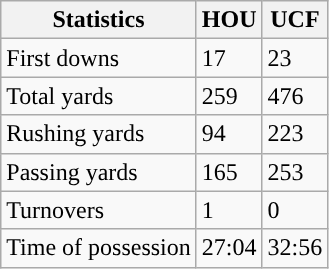<table class="wikitable" style="float: left;">
<tr>
<th>Statistics</th>
<th>HOU</th>
<th>UCF</th>
</tr>
<tr>
<td>First downs</td>
<td>17</td>
<td>23</td>
</tr>
<tr>
<td>Total yards</td>
<td>259</td>
<td>476</td>
</tr>
<tr>
<td>Rushing yards</td>
<td>94</td>
<td>223</td>
</tr>
<tr>
<td>Passing yards</td>
<td>165</td>
<td>253</td>
</tr>
<tr>
<td>Turnovers</td>
<td>1</td>
<td>0</td>
</tr>
<tr>
<td>Time of possession</td>
<td>27:04</td>
<td>32:56</td>
</tr>
</table>
